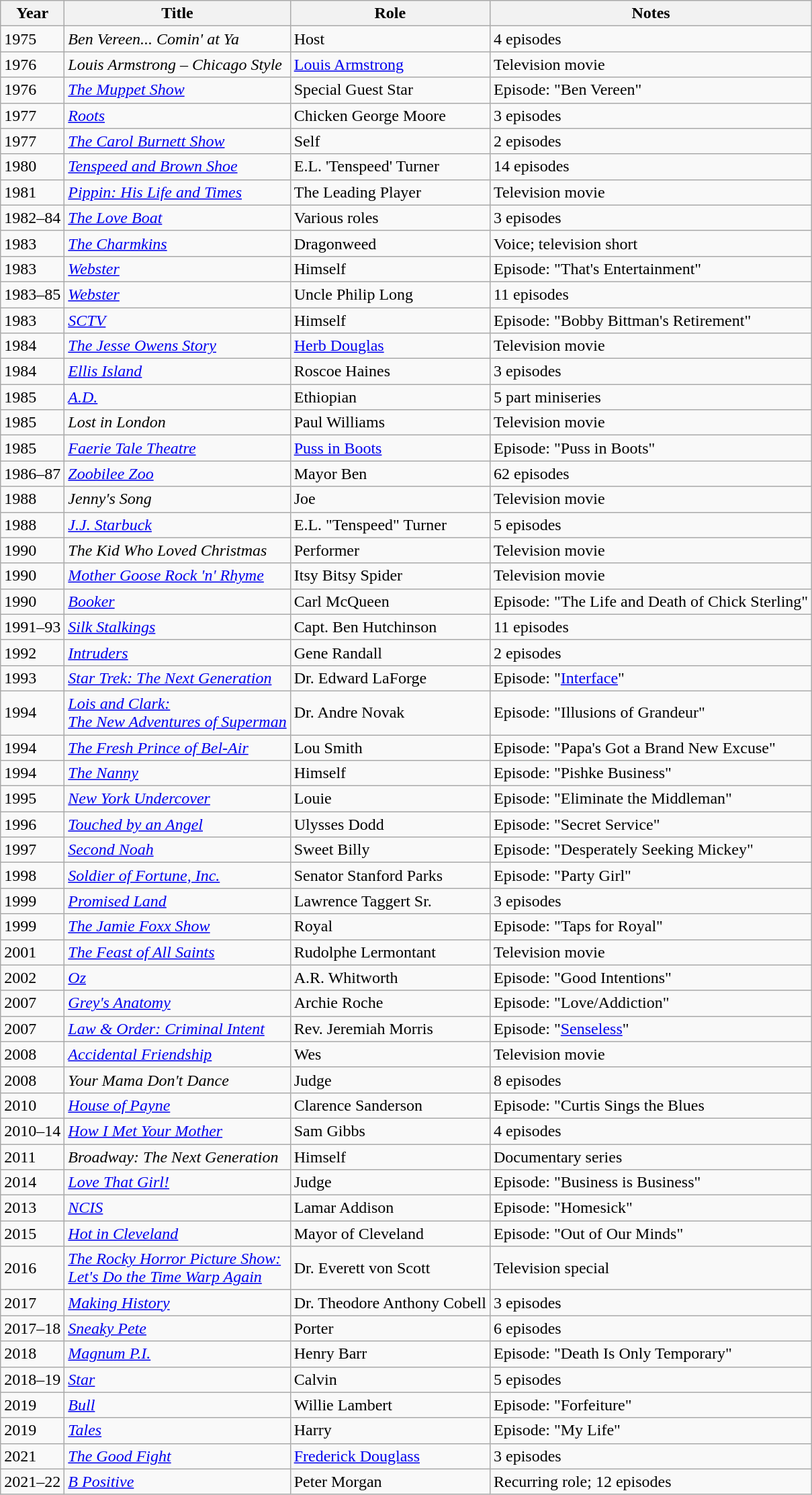<table class="wikitable sortable">
<tr>
<th>Year</th>
<th>Title</th>
<th>Role</th>
<th class="unsortable">Notes</th>
</tr>
<tr>
<td>1975</td>
<td><em>Ben Vereen... Comin' at Ya</em></td>
<td>Host</td>
<td>4 episodes</td>
</tr>
<tr>
<td>1976</td>
<td><em>Louis Armstrong – Chicago Style</em></td>
<td><a href='#'>Louis Armstrong</a></td>
<td>Television movie</td>
</tr>
<tr>
<td>1976</td>
<td><em><a href='#'>The Muppet Show</a></em></td>
<td>Special Guest Star</td>
<td>Episode: "Ben Vereen"</td>
</tr>
<tr>
<td>1977</td>
<td><em><a href='#'>Roots</a></em></td>
<td>Chicken George Moore</td>
<td>3 episodes</td>
</tr>
<tr>
<td>1977</td>
<td><em><a href='#'>The Carol Burnett Show</a></em></td>
<td>Self</td>
<td>2 episodes</td>
</tr>
<tr>
<td>1980</td>
<td><em><a href='#'>Tenspeed and Brown Shoe</a></em></td>
<td>E.L. 'Tenspeed' Turner</td>
<td>14 episodes</td>
</tr>
<tr>
<td>1981</td>
<td><em><a href='#'>Pippin: His Life and Times</a></em></td>
<td>The Leading Player</td>
<td>Television movie</td>
</tr>
<tr>
<td>1982–84</td>
<td><em><a href='#'>The Love Boat</a></em></td>
<td>Various roles</td>
<td>3 episodes</td>
</tr>
<tr>
<td>1983</td>
<td><em><a href='#'>The Charmkins</a></em></td>
<td>Dragonweed</td>
<td>Voice; television short</td>
</tr>
<tr>
<td>1983</td>
<td><em><a href='#'>Webster</a></em></td>
<td>Himself</td>
<td>Episode: "That's Entertainment"</td>
</tr>
<tr>
<td>1983–85</td>
<td><em><a href='#'>Webster</a></em></td>
<td>Uncle Philip Long</td>
<td>11 episodes</td>
</tr>
<tr>
<td>1983</td>
<td><em><a href='#'>SCTV</a></em></td>
<td>Himself</td>
<td>Episode: "Bobby Bittman's Retirement"</td>
</tr>
<tr>
<td>1984</td>
<td><em><a href='#'>The Jesse Owens Story</a></em></td>
<td><a href='#'>Herb Douglas</a></td>
<td>Television movie</td>
</tr>
<tr>
<td>1984</td>
<td><em><a href='#'>Ellis Island</a></em></td>
<td>Roscoe Haines</td>
<td>3 episodes</td>
</tr>
<tr>
<td>1985</td>
<td><em><a href='#'>A.D.</a></em></td>
<td>Ethiopian</td>
<td>5 part miniseries</td>
</tr>
<tr>
<td>1985</td>
<td><em>Lost in London</em></td>
<td>Paul Williams</td>
<td>Television movie</td>
</tr>
<tr>
<td>1985</td>
<td><em><a href='#'>Faerie Tale Theatre</a></em></td>
<td><a href='#'>Puss in Boots</a></td>
<td>Episode: "Puss in Boots"</td>
</tr>
<tr>
<td>1986–87</td>
<td><em><a href='#'>Zoobilee Zoo</a></em></td>
<td>Mayor Ben</td>
<td>62 episodes</td>
</tr>
<tr>
<td>1988</td>
<td><em>Jenny's Song</em></td>
<td>Joe</td>
<td>Television movie</td>
</tr>
<tr>
<td>1988</td>
<td><em><a href='#'>J.J. Starbuck</a></em></td>
<td>E.L. "Tenspeed" Turner</td>
<td>5 episodes</td>
</tr>
<tr>
<td>1990</td>
<td><em>The Kid Who Loved Christmas</em></td>
<td>Performer</td>
<td>Television movie</td>
</tr>
<tr>
<td>1990</td>
<td><em><a href='#'>Mother Goose Rock 'n' Rhyme</a></em></td>
<td>Itsy Bitsy Spider</td>
<td>Television movie</td>
</tr>
<tr>
<td>1990</td>
<td><em><a href='#'>Booker</a></em></td>
<td>Carl McQueen</td>
<td>Episode:  "The Life and Death of Chick Sterling"</td>
</tr>
<tr>
<td>1991–93</td>
<td><em><a href='#'>Silk Stalkings</a></em></td>
<td>Capt. Ben Hutchinson</td>
<td>11 episodes</td>
</tr>
<tr>
<td>1992</td>
<td><em><a href='#'>Intruders</a></em></td>
<td>Gene Randall</td>
<td>2 episodes</td>
</tr>
<tr>
<td>1993</td>
<td><em><a href='#'>Star Trek: The Next Generation</a></em></td>
<td>Dr. Edward LaForge</td>
<td>Episode: "<a href='#'>Interface</a>"</td>
</tr>
<tr>
<td>1994</td>
<td><em><a href='#'>Lois and Clark: <br> The New Adventures of Superman</a></em></td>
<td>Dr. Andre Novak</td>
<td>Episode: "Illusions of Grandeur"</td>
</tr>
<tr>
<td>1994</td>
<td><em><a href='#'>The Fresh Prince of Bel-Air</a></em></td>
<td>Lou Smith</td>
<td>Episode: "Papa's Got a Brand New Excuse"</td>
</tr>
<tr>
<td>1994</td>
<td><em><a href='#'>The Nanny</a></em></td>
<td>Himself</td>
<td>Episode: "Pishke Business"</td>
</tr>
<tr>
<td>1995</td>
<td><em><a href='#'>New York Undercover</a></em></td>
<td>Louie</td>
<td>Episode: "Eliminate the Middleman"</td>
</tr>
<tr>
<td>1996</td>
<td><em><a href='#'>Touched by an Angel</a></em></td>
<td>Ulysses Dodd</td>
<td>Episode: "Secret Service"</td>
</tr>
<tr>
<td>1997</td>
<td><em><a href='#'>Second Noah</a></em></td>
<td>Sweet Billy</td>
<td>Episode: "Desperately Seeking Mickey"</td>
</tr>
<tr>
<td>1998</td>
<td><em><a href='#'>Soldier of Fortune, Inc.</a></em></td>
<td>Senator Stanford Parks</td>
<td>Episode: "Party Girl"</td>
</tr>
<tr>
<td>1999</td>
<td><em><a href='#'>Promised Land</a></em></td>
<td>Lawrence Taggert Sr.</td>
<td>3 episodes</td>
</tr>
<tr>
<td>1999</td>
<td><em><a href='#'>The Jamie Foxx Show</a></em></td>
<td>Royal</td>
<td>Episode: "Taps for Royal"</td>
</tr>
<tr>
<td>2001</td>
<td><em><a href='#'>The Feast of All Saints</a></em></td>
<td>Rudolphe Lermontant</td>
<td>Television movie</td>
</tr>
<tr>
<td>2002</td>
<td><em><a href='#'>Oz</a></em></td>
<td>A.R. Whitworth</td>
<td>Episode: "Good Intentions"</td>
</tr>
<tr>
<td>2007</td>
<td><em><a href='#'>Grey's Anatomy</a></em></td>
<td>Archie Roche</td>
<td>Episode: "Love/Addiction"</td>
</tr>
<tr>
<td>2007</td>
<td><em><a href='#'>Law & Order: Criminal Intent</a></em></td>
<td>Rev. Jeremiah Morris</td>
<td>Episode: "<a href='#'>Senseless</a>"</td>
</tr>
<tr>
<td>2008</td>
<td><em><a href='#'>Accidental Friendship</a></em></td>
<td>Wes</td>
<td>Television movie</td>
</tr>
<tr>
<td>2008</td>
<td><em>Your Mama Don't Dance</em></td>
<td>Judge</td>
<td>8 episodes</td>
</tr>
<tr>
<td>2010</td>
<td><em><a href='#'>House of Payne</a></em></td>
<td>Clarence Sanderson</td>
<td>Episode: "Curtis Sings the Blues</td>
</tr>
<tr>
<td>2010–14</td>
<td><em><a href='#'>How I Met Your Mother</a></em></td>
<td>Sam Gibbs</td>
<td>4 episodes</td>
</tr>
<tr>
<td>2011</td>
<td><em>Broadway: The Next Generation</em></td>
<td>Himself</td>
<td>Documentary series</td>
</tr>
<tr>
<td>2014</td>
<td><em><a href='#'>Love That Girl!</a></em></td>
<td>Judge</td>
<td>Episode: "Business is Business"</td>
</tr>
<tr>
<td>2013</td>
<td><em><a href='#'>NCIS</a></em></td>
<td>Lamar Addison</td>
<td>Episode: "Homesick"</td>
</tr>
<tr>
<td>2015</td>
<td><em><a href='#'>Hot in Cleveland</a></em></td>
<td>Mayor of Cleveland</td>
<td>Episode: "Out of Our Minds"</td>
</tr>
<tr>
<td>2016</td>
<td><em><a href='#'>The Rocky Horror Picture Show: <br> Let's Do the Time Warp Again</a></em></td>
<td>Dr. Everett von Scott</td>
<td>Television special</td>
</tr>
<tr>
<td>2017</td>
<td><em><a href='#'>Making History</a></em></td>
<td>Dr. Theodore Anthony Cobell</td>
<td>3 episodes</td>
</tr>
<tr>
<td>2017–18</td>
<td><em><a href='#'>Sneaky Pete</a></em></td>
<td>Porter</td>
<td>6 episodes</td>
</tr>
<tr>
<td>2018</td>
<td><em><a href='#'>Magnum P.I.</a></em></td>
<td>Henry Barr</td>
<td>Episode: "Death Is Only Temporary"</td>
</tr>
<tr>
<td>2018–19</td>
<td><em><a href='#'>Star</a></em></td>
<td>Calvin</td>
<td>5 episodes</td>
</tr>
<tr>
<td>2019</td>
<td><em><a href='#'>Bull</a></em></td>
<td>Willie Lambert</td>
<td>Episode: "Forfeiture"</td>
</tr>
<tr>
<td>2019</td>
<td><em><a href='#'>Tales</a></em></td>
<td>Harry</td>
<td>Episode: "My Life"</td>
</tr>
<tr>
<td>2021</td>
<td><em><a href='#'>The Good Fight</a></em></td>
<td><a href='#'>Frederick Douglass</a></td>
<td>3 episodes</td>
</tr>
<tr>
<td>2021–22</td>
<td><em><a href='#'>B Positive</a></em></td>
<td>Peter Morgan</td>
<td>Recurring role; 12 episodes</td>
</tr>
</table>
